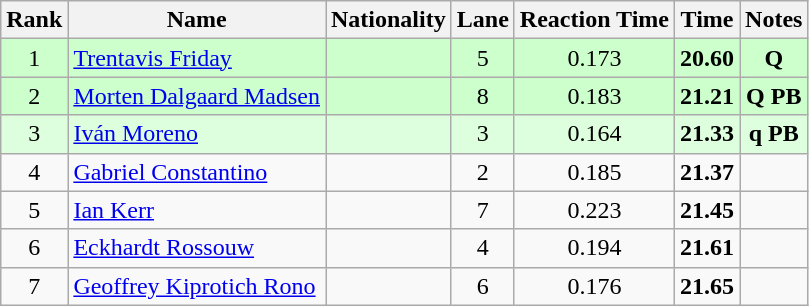<table class="wikitable sortable" style="text-align:center">
<tr>
<th>Rank</th>
<th>Name</th>
<th>Nationality</th>
<th>Lane</th>
<th>Reaction Time</th>
<th>Time</th>
<th>Notes</th>
</tr>
<tr bgcolor=ccffcc>
<td>1</td>
<td align=left><a href='#'>Trentavis Friday</a></td>
<td align=left></td>
<td>5</td>
<td>0.173</td>
<td><strong>20.60</strong></td>
<td><strong>Q</strong></td>
</tr>
<tr bgcolor=ccffcc>
<td>2</td>
<td align=left><a href='#'>Morten Dalgaard Madsen</a></td>
<td align=left></td>
<td>8</td>
<td>0.183</td>
<td><strong>21.21</strong></td>
<td><strong>Q PB</strong></td>
</tr>
<tr bgcolor=ddffdd>
<td>3</td>
<td align=left><a href='#'>Iván Moreno</a></td>
<td align=left></td>
<td>3</td>
<td>0.164</td>
<td><strong>21.33</strong></td>
<td><strong>q PB</strong></td>
</tr>
<tr>
<td>4</td>
<td align=left><a href='#'>Gabriel Constantino</a></td>
<td align=left></td>
<td>2</td>
<td>0.185</td>
<td><strong>21.37</strong></td>
<td></td>
</tr>
<tr>
<td>5</td>
<td align=left><a href='#'>Ian Kerr</a></td>
<td align=left></td>
<td>7</td>
<td>0.223</td>
<td><strong>21.45</strong></td>
<td></td>
</tr>
<tr>
<td>6</td>
<td align=left><a href='#'>Eckhardt Rossouw</a></td>
<td align=left></td>
<td>4</td>
<td>0.194</td>
<td><strong>21.61</strong></td>
<td></td>
</tr>
<tr>
<td>7</td>
<td align=left><a href='#'>Geoffrey Kiprotich Rono</a></td>
<td align=left></td>
<td>6</td>
<td>0.176</td>
<td><strong>21.65</strong></td>
<td></td>
</tr>
</table>
